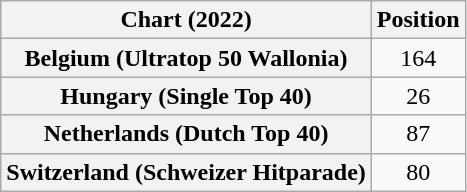<table class="wikitable sortable plainrowheaders" style="text-align:center">
<tr>
<th scope="col">Chart (2022)</th>
<th scope="col">Position</th>
</tr>
<tr>
<th scope="row">Belgium (Ultratop 50 Wallonia)</th>
<td>164</td>
</tr>
<tr>
<th scope="row">Hungary (Single Top 40)</th>
<td>26</td>
</tr>
<tr>
<th scope="row">Netherlands (Dutch Top 40)</th>
<td>87</td>
</tr>
<tr>
<th scope="row">Switzerland (Schweizer Hitparade)</th>
<td>80</td>
</tr>
</table>
